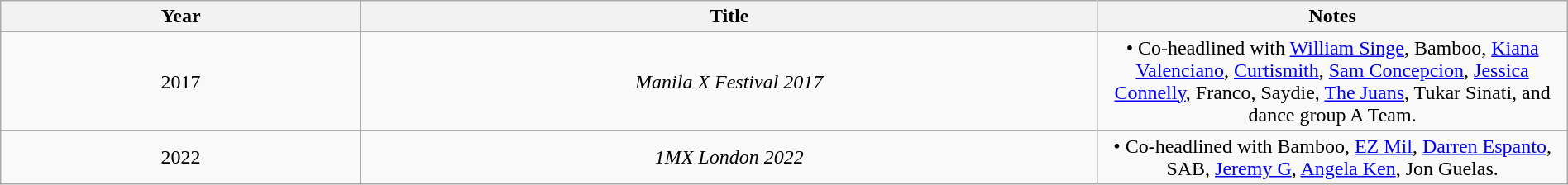<table class="wikitable sortable plainrowheaders" style="text-align:center;" width=100%>
<tr>
<th scope="col" width=23%>Year</th>
<th scope="col">Title</th>
<th scope="col" width=30% class="unsortable">Notes</th>
</tr>
<tr>
<td>2017</td>
<td><em>Manila X Festival 2017</em></td>
<td>• Co-headlined with <a href='#'>William Singe</a>, Bamboo, <a href='#'>Kiana Valenciano</a>, <a href='#'>Curtismith</a>, <a href='#'>Sam Concepcion</a>, <a href='#'>Jessica Connelly</a>, Franco, Saydie, <a href='#'>The Juans</a>, Tukar Sinati, and dance group A Team.</td>
</tr>
<tr>
<td>2022</td>
<td><em>1MX London 2022</em></td>
<td>• Co-headlined with Bamboo, <a href='#'>EZ Mil</a>, <a href='#'>Darren Espanto</a>, SAB, <a href='#'>Jeremy G</a>, <a href='#'>Angela Ken</a>, Jon Guelas.</td>
</tr>
</table>
